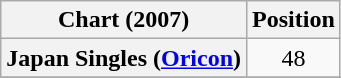<table class="wikitable plainrowheaders" style="text-align:center">
<tr>
<th scope="col">Chart (2007)</th>
<th scope="col">Position</th>
</tr>
<tr>
<th scope="row">Japan Singles (<a href='#'>Oricon</a>)</th>
<td>48</td>
</tr>
<tr>
</tr>
</table>
